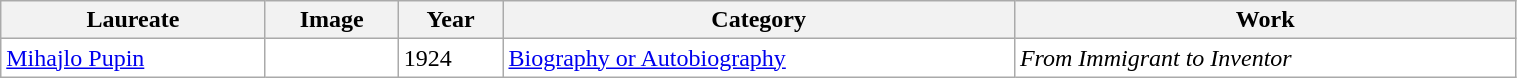<table class="wikitable sortable" style="width:80%; background:#fff;">
<tr>
<th>Laureate</th>
<th>Image</th>
<th>Year</th>
<th>Category</th>
<th>Work</th>
</tr>
<tr>
<td><a href='#'>Mihajlo Pupin</a></td>
<td></td>
<td>1924</td>
<td><a href='#'>Biography or Autobiography</a></td>
<td><em>From Immigrant to Inventor</em></td>
</tr>
</table>
